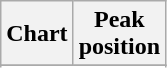<table class="wikitable sortable plainrowheaders">
<tr>
<th>Chart</th>
<th>Peak<br>position</th>
</tr>
<tr>
</tr>
<tr>
</tr>
<tr>
</tr>
<tr>
</tr>
<tr>
</tr>
<tr>
</tr>
<tr>
</tr>
<tr>
</tr>
<tr>
</tr>
<tr>
</tr>
<tr>
</tr>
<tr>
</tr>
<tr>
</tr>
<tr>
</tr>
<tr>
</tr>
</table>
